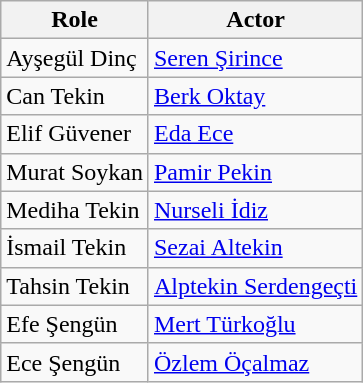<table class="wikitable">
<tr>
<th>Role</th>
<th>Actor</th>
</tr>
<tr>
<td>Ayşegül Dinç</td>
<td><a href='#'>Seren Şirince</a></td>
</tr>
<tr>
<td>Can Tekin</td>
<td><a href='#'>Berk Oktay</a></td>
</tr>
<tr>
<td>Elif Güvener</td>
<td><a href='#'>Eda Ece</a></td>
</tr>
<tr>
<td>Murat Soykan</td>
<td><a href='#'>Pamir Pekin</a></td>
</tr>
<tr>
<td>Mediha Tekin</td>
<td><a href='#'>Nurseli İdiz</a></td>
</tr>
<tr>
<td>İsmail Tekin</td>
<td><a href='#'>Sezai Altekin</a></td>
</tr>
<tr>
<td>Tahsin Tekin</td>
<td><a href='#'>Alptekin Serdengeçti</a></td>
</tr>
<tr>
<td>Efe Şengün</td>
<td><a href='#'>Mert Türkoğlu</a></td>
</tr>
<tr>
<td>Ece Şengün</td>
<td><a href='#'>Özlem Öçalmaz</a></td>
</tr>
</table>
